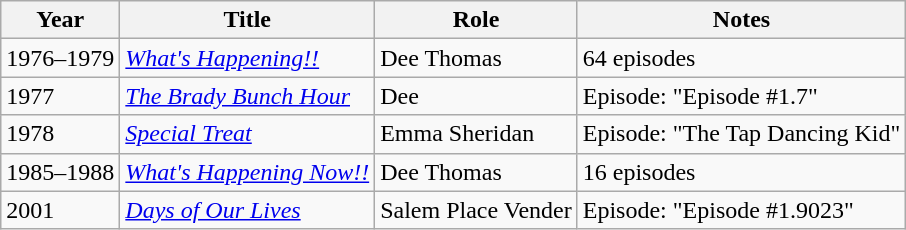<table class="wikitable sortable">
<tr>
<th>Year</th>
<th>Title</th>
<th>Role</th>
<th>Notes</th>
</tr>
<tr>
<td>1976–1979</td>
<td><em><a href='#'>What's Happening!!</a></em></td>
<td>Dee Thomas</td>
<td>64 episodes</td>
</tr>
<tr>
<td>1977</td>
<td><em><a href='#'>The Brady Bunch Hour</a></em></td>
<td>Dee</td>
<td>Episode: "Episode #1.7"</td>
</tr>
<tr>
<td>1978</td>
<td><em><a href='#'>Special Treat</a></em></td>
<td>Emma Sheridan</td>
<td>Episode: "The Tap Dancing Kid"</td>
</tr>
<tr>
<td>1985–1988</td>
<td><em><a href='#'>What's Happening Now!!</a></em></td>
<td>Dee Thomas</td>
<td>16 episodes</td>
</tr>
<tr>
<td>2001</td>
<td><em><a href='#'>Days of Our Lives</a></em></td>
<td>Salem Place Vender</td>
<td>Episode: "Episode #1.9023"</td>
</tr>
</table>
